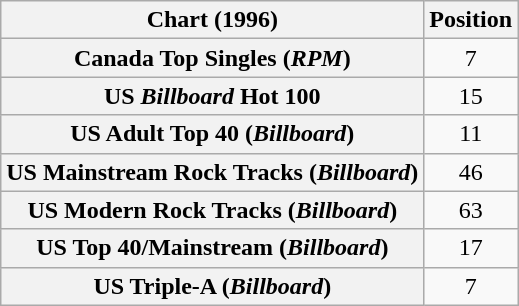<table class="wikitable sortable plainrowheaders" style="text-align:center">
<tr>
<th>Chart (1996)</th>
<th>Position</th>
</tr>
<tr>
<th scope="row">Canada Top Singles (<em>RPM</em>)</th>
<td>7</td>
</tr>
<tr>
<th scope="row">US <em>Billboard</em> Hot 100</th>
<td>15</td>
</tr>
<tr>
<th scope="row">US Adult Top 40 (<em>Billboard</em>)</th>
<td>11</td>
</tr>
<tr>
<th scope="row">US Mainstream Rock Tracks (<em>Billboard</em>)</th>
<td>46</td>
</tr>
<tr>
<th scope="row">US Modern Rock Tracks (<em>Billboard</em>)</th>
<td>63</td>
</tr>
<tr>
<th scope="row">US Top 40/Mainstream (<em>Billboard</em>)</th>
<td>17</td>
</tr>
<tr>
<th scope="row">US Triple-A (<em>Billboard</em>)</th>
<td>7</td>
</tr>
</table>
